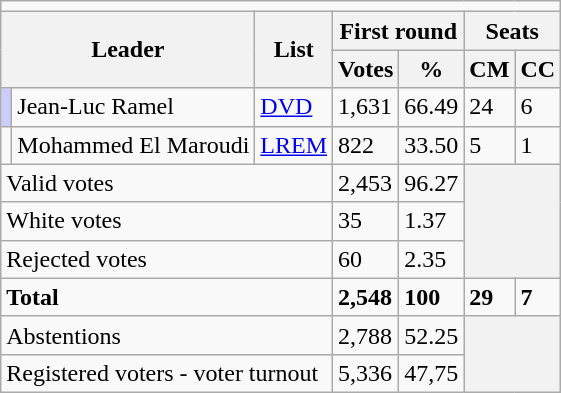<table class="wikitable">
<tr>
<td colspan="7"></td>
</tr>
<tr>
<th colspan="2" rowspan="2">Leader</th>
<th rowspan="2">List</th>
<th colspan="2">First round</th>
<th colspan="2">Seats</th>
</tr>
<tr>
<th>Votes</th>
<th>%</th>
<th>CM</th>
<th>CC</th>
</tr>
<tr>
<td bgcolor="#ccccff"></td>
<td>Jean-Luc Ramel</td>
<td><a href='#'>DVD</a></td>
<td>1,631</td>
<td>66.49</td>
<td>24</td>
<td>6</td>
</tr>
<tr>
<td bgcolor=></td>
<td>Mohammed El Maroudi</td>
<td><a href='#'>LREM</a></td>
<td>822</td>
<td>33.50</td>
<td>5</td>
<td>1</td>
</tr>
<tr>
<td colspan="3">Valid votes</td>
<td>2,453</td>
<td>96.27</td>
<th colspan="2" rowspan="3"></th>
</tr>
<tr>
<td colspan="3">White votes</td>
<td>35</td>
<td>1.37</td>
</tr>
<tr>
<td colspan="3">Rejected votes</td>
<td>60</td>
<td>2.35</td>
</tr>
<tr>
<td colspan="3"><strong>Total</strong></td>
<td><strong>2,548</strong></td>
<td><strong>100</strong></td>
<td><strong>29</strong></td>
<td><strong>7</strong></td>
</tr>
<tr>
<td colspan="3">Abstentions</td>
<td>2,788</td>
<td>52.25</td>
<th colspan="2" rowspan="2"></th>
</tr>
<tr>
<td colspan="3">Registered voters - voter turnout</td>
<td>5,336</td>
<td>47,75</td>
</tr>
</table>
